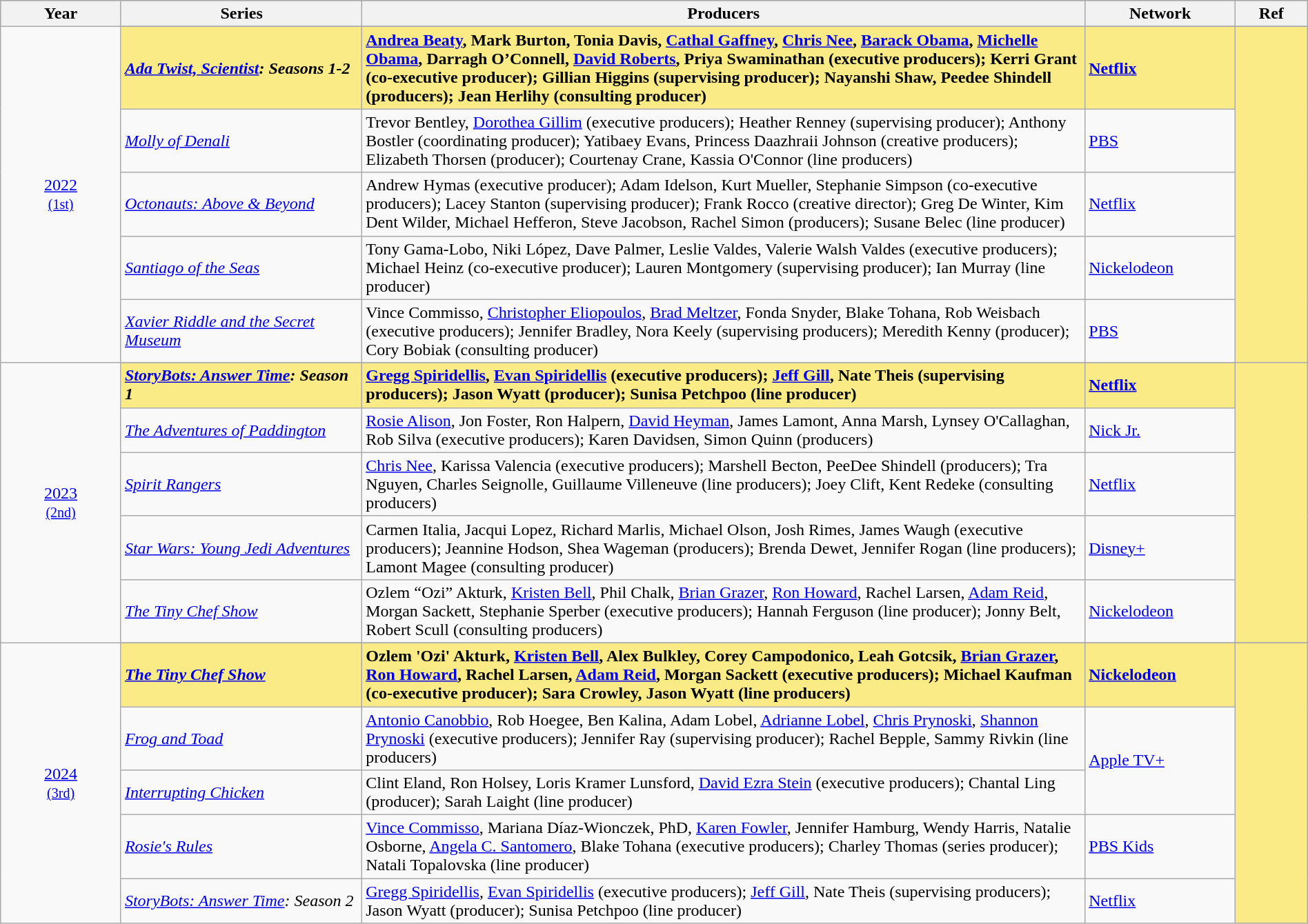<table class="wikitable" style="width:100%">
<tr bgcolor="#bebebe">
<th width="5%">Year</th>
<th width="10%">Series</th>
<th width="30%">Producers</th>
<th width="5%">Network</th>
<th width="3%">Ref</th>
</tr>
<tr>
<td rowspan=6 style="text-align:center"><a href='#'>2022</a><br><small><a href='#'>(1st)</a></small></td>
</tr>
<tr style="background:#FAEB86">
<td><strong><em><a href='#'>Ada Twist, Scientist</a>: Seasons 1-2</em></strong></td>
<td><strong><a href='#'>Andrea Beaty</a>, Mark Burton, Tonia Davis, <a href='#'>Cathal Gaffney</a>, <a href='#'>Chris Nee</a>, <a href='#'>Barack Obama</a>, <a href='#'>Michelle Obama</a>, Darragh O’Connell, <a href='#'>David Roberts</a>, Priya Swaminathan (executive producers); Kerri Grant (co-executive producer); Gillian Higgins (supervising producer); Nayanshi Shaw, Peedee Shindell (producers); Jean Herlihy (consulting producer)</strong></td>
<td><strong><a href='#'>Netflix</a></strong></td>
<td rowspan=6 style="text-align:center"></td>
</tr>
<tr>
<td><em><a href='#'>Molly of Denali</a></em></td>
<td>Trevor Bentley, <a href='#'>Dorothea Gillim</a> (executive producers); Heather Renney (supervising producer); Anthony Bostler (coordinating producer); Yatibaey Evans, Princess Daazhraii Johnson (creative producers); Elizabeth Thorsen (producer); Courtenay Crane, Kassia O'Connor (line producers)</td>
<td><a href='#'>PBS</a></td>
</tr>
<tr>
<td><em><a href='#'>Octonauts: Above & Beyond</a></em></td>
<td>Andrew Hymas (executive producer); Adam Idelson, Kurt Mueller, Stephanie Simpson (co-executive producers); Lacey Stanton (supervising producer); Frank Rocco (creative director); Greg De Winter, Kim Dent Wilder, Michael Hefferon, Steve Jacobson, Rachel Simon (producers); Susane Belec (line producer)</td>
<td><a href='#'>Netflix</a></td>
</tr>
<tr>
<td><em><a href='#'>Santiago of the Seas</a></em></td>
<td>Tony Gama-Lobo, Niki López, Dave Palmer, Leslie Valdes, Valerie Walsh Valdes (executive producers); Michael Heinz (co-executive producer); Lauren Montgomery (supervising producer); Ian Murray (line producer)</td>
<td><a href='#'>Nickelodeon</a></td>
</tr>
<tr>
<td><em><a href='#'>Xavier Riddle and the Secret Museum</a></em></td>
<td>Vince Commisso, <a href='#'>Christopher Eliopoulos</a>, <a href='#'>Brad Meltzer</a>, Fonda Snyder, Blake Tohana, Rob Weisbach (executive producers); Jennifer Bradley, Nora Keely (supervising producers); Meredith Kenny (producer); Cory Bobiak (consulting producer)</td>
<td><a href='#'>PBS</a></td>
</tr>
<tr>
<td rowspan=6 style="text-align:center"><a href='#'>2023</a><br><small><a href='#'>(2nd)</a></small></td>
</tr>
<tr style="background:#FAEB86">
<td><strong><em><a href='#'>StoryBots: Answer Time</a>: Season 1</em></strong></td>
<td><strong><a href='#'>Gregg Spiridellis</a>, <a href='#'>Evan Spiridellis</a> (executive producers); <a href='#'>Jeff Gill</a>, Nate Theis (supervising producers); Jason Wyatt (producer); Sunisa Petchpoo (line producer)</strong></td>
<td><strong><a href='#'>Netflix</a></strong></td>
<td rowspan=5 style="text-align:center"></td>
</tr>
<tr>
<td><em><a href='#'>The Adventures of Paddington</a></em></td>
<td><a href='#'>Rosie Alison</a>, Jon Foster, Ron Halpern, <a href='#'>David Heyman</a>, James Lamont, Anna Marsh, Lynsey O'Callaghan, Rob Silva (executive producers); Karen Davidsen, Simon Quinn (producers)</td>
<td><a href='#'>Nick Jr.</a></td>
</tr>
<tr>
<td><em><a href='#'>Spirit Rangers</a></em></td>
<td><a href='#'>Chris Nee</a>, Karissa Valencia (executive producers); Marshell Becton, PeeDee Shindell (producers); Tra Nguyen, Charles Seignolle, Guillaume Villeneuve (line producers); Joey Clift, Kent Redeke (consulting producers)</td>
<td><a href='#'>Netflix</a></td>
</tr>
<tr>
<td><em><a href='#'>Star Wars: Young Jedi Adventures</a></em></td>
<td>Carmen Italia, Jacqui Lopez, Richard Marlis, Michael Olson, Josh Rimes, James Waugh (executive producers); Jeannine Hodson, Shea Wageman (producers); Brenda Dewet, Jennifer Rogan (line producers); Lamont Magee (consulting producer)</td>
<td><a href='#'>Disney+</a></td>
</tr>
<tr>
<td><em><a href='#'>The Tiny Chef Show</a></em></td>
<td>Ozlem “Ozi” Akturk, <a href='#'>Kristen Bell</a>, Phil Chalk, <a href='#'>Brian Grazer</a>, <a href='#'>Ron Howard</a>, Rachel Larsen, <a href='#'>Adam Reid</a>, Morgan Sackett, Stephanie Sperber (executive producers); Hannah Ferguson (line producer); Jonny Belt, Robert Scull (consulting producers)</td>
<td><a href='#'>Nickelodeon</a></td>
</tr>
<tr>
<td rowspan=6 style="text-align:center"><a href='#'>2024</a><br><small><a href='#'>(3rd)</a></small></td>
</tr>
<tr style="background:#FAEB86">
<td><strong><em><a href='#'>The Tiny Chef Show</a></em></strong></td>
<td><strong>Ozlem 'Ozi' Akturk, <a href='#'>Kristen Bell</a>, Alex Bulkley, Corey Campodonico, Leah Gotcsik, <a href='#'>Brian Grazer</a>, <a href='#'>Ron Howard</a>, Rachel Larsen, <a href='#'>Adam Reid</a>, Morgan Sackett (executive producers); Michael Kaufman (co-executive producer); Sara Crowley, Jason Wyatt (line producers)</strong></td>
<td><strong><a href='#'>Nickelodeon</a></strong></td>
<td rowspan=5 style="text-align:center"></td>
</tr>
<tr>
<td><em><a href='#'>Frog and Toad</a></em></td>
<td><a href='#'>Antonio Canobbio</a>, Rob Hoegee, Ben Kalina, Adam Lobel, <a href='#'>Adrianne Lobel</a>, <a href='#'>Chris Prynoski</a>, <a href='#'>Shannon Prynoski</a> (executive producers); Jennifer Ray (supervising producer); Rachel Bepple, Sammy Rivkin (line producers)</td>
<td rowspan=2><a href='#'>Apple TV+</a></td>
</tr>
<tr>
<td><em><a href='#'>Interrupting Chicken</a></em></td>
<td>Clint Eland, Ron Holsey, Loris Kramer Lunsford, <a href='#'>David Ezra Stein</a> (executive producers); Chantal Ling (producer); Sarah Laight (line producer)</td>
</tr>
<tr>
<td><em><a href='#'>Rosie's Rules</a></em></td>
<td><a href='#'>Vince Commisso</a>, Mariana Díaz-Wionczek, PhD, <a href='#'>Karen Fowler</a>, Jennifer Hamburg, Wendy Harris, Natalie Osborne, <a href='#'>Angela C. Santomero</a>, Blake Tohana (executive producers); Charley Thomas (series producer); Natali Topalovska (line producer)</td>
<td><a href='#'>PBS Kids</a></td>
</tr>
<tr>
<td><em><a href='#'>StoryBots: Answer Time</a>: Season 2</em></td>
<td><a href='#'>Gregg Spiridellis</a>, <a href='#'>Evan Spiridellis</a> (executive producers); <a href='#'>Jeff Gill</a>, Nate Theis (supervising producers); Jason Wyatt (producer); Sunisa Petchpoo (line producer)</td>
<td><a href='#'>Netflix</a></td>
</tr>
</table>
